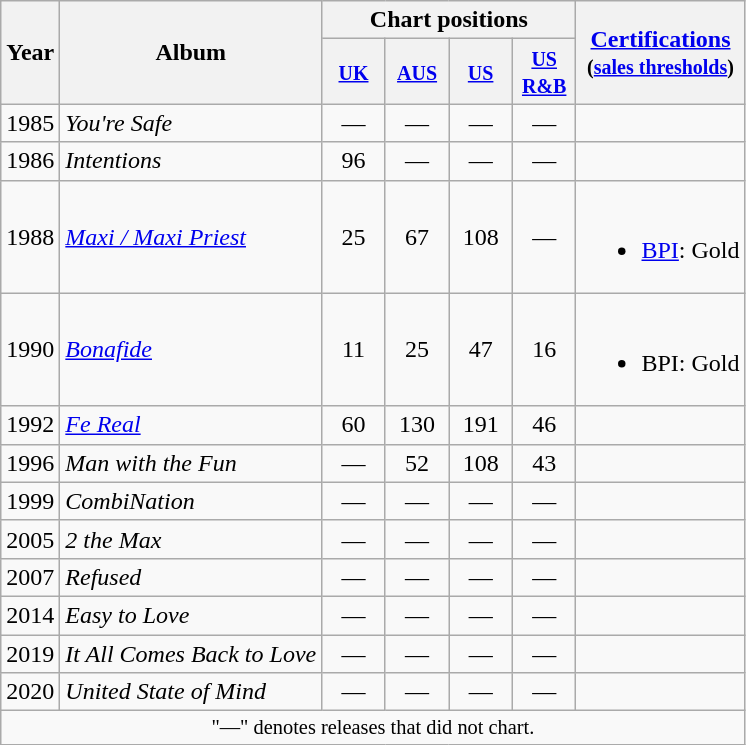<table class="wikitable" style="text-align:center;">
<tr>
<th rowspan="2">Year</th>
<th rowspan="2">Album</th>
<th colspan="4">Chart positions</th>
<th rowspan="2"><a href='#'>Certifications</a><br><small>(<a href='#'>sales thresholds</a>)</small></th>
</tr>
<tr>
<th width="35"><small><a href='#'>UK</a></small><br></th>
<th width="35"><small><a href='#'>AUS</a></small><br></th>
<th width="35"><small><a href='#'>US</a></small><br></th>
<th width="35"><small><a href='#'>US R&B</a></small><br></th>
</tr>
<tr>
<td>1985</td>
<td align="left"><em>You're Safe</em></td>
<td>—</td>
<td>—</td>
<td>—</td>
<td>—</td>
<td></td>
</tr>
<tr>
<td>1986</td>
<td align="left"><em>Intentions</em></td>
<td>96</td>
<td>—</td>
<td>—</td>
<td>—</td>
<td></td>
</tr>
<tr>
<td>1988</td>
<td align="left"><em><a href='#'>Maxi / Maxi Priest</a></em></td>
<td>25</td>
<td>67</td>
<td>108</td>
<td>—</td>
<td><br><ul><li><a href='#'>BPI</a>: Gold</li></ul></td>
</tr>
<tr>
<td>1990</td>
<td align="left"><em><a href='#'>Bonafide</a></em></td>
<td>11</td>
<td>25</td>
<td>47</td>
<td>16</td>
<td><br><ul><li>BPI: Gold</li></ul></td>
</tr>
<tr>
<td>1992</td>
<td align="left"><em><a href='#'>Fe Real</a></em></td>
<td>60</td>
<td>130</td>
<td>191</td>
<td>46</td>
<td></td>
</tr>
<tr>
<td>1996</td>
<td align="left"><em>Man with the Fun</em></td>
<td>—</td>
<td>52</td>
<td>108</td>
<td>43</td>
<td></td>
</tr>
<tr>
<td>1999</td>
<td align="left"><em>CombiNation</em></td>
<td>—</td>
<td>—</td>
<td>—</td>
<td>—</td>
<td></td>
</tr>
<tr>
<td>2005</td>
<td align="left"><em>2 the Max</em></td>
<td>—</td>
<td>—</td>
<td>—</td>
<td>—</td>
<td></td>
</tr>
<tr>
<td>2007</td>
<td align="left"><em>Refused</em></td>
<td>—</td>
<td>—</td>
<td>—</td>
<td>—</td>
<td></td>
</tr>
<tr>
<td>2014</td>
<td align="left"><em>Easy to Love</em></td>
<td>—</td>
<td>—</td>
<td>—</td>
<td>—</td>
<td></td>
</tr>
<tr>
<td>2019</td>
<td align="left"><em>It All Comes Back to Love</em></td>
<td>—</td>
<td>—</td>
<td>—</td>
<td>—</td>
<td></td>
</tr>
<tr>
<td>2020</td>
<td align="left"><em>United State of Mind</em></td>
<td>—</td>
<td>—</td>
<td>—</td>
<td>—</td>
<td></td>
</tr>
<tr>
<td colspan="7" style="text-align:center; font-size:85%">"—" denotes releases that did not chart.</td>
</tr>
</table>
